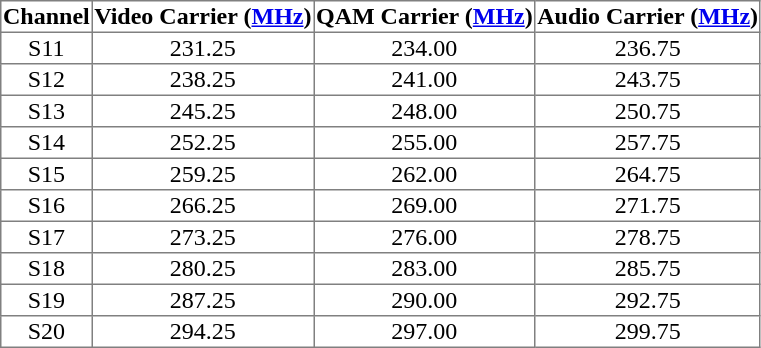<table class="toccolours" border="1" style="text-align: center; border-collapse:collapse">
<tr>
<th>Channel</th>
<th>Video Carrier (<a href='#'>MHz</a>)</th>
<th>QAM Carrier (<a href='#'>MHz</a>)</th>
<th>Audio Carrier (<a href='#'>MHz</a>)</th>
</tr>
<tr>
<td>S11</td>
<td>231.25</td>
<td>234.00</td>
<td>236.75</td>
</tr>
<tr>
<td>S12</td>
<td>238.25</td>
<td>241.00</td>
<td>243.75</td>
</tr>
<tr>
<td>S13</td>
<td>245.25</td>
<td>248.00</td>
<td>250.75</td>
</tr>
<tr>
<td>S14</td>
<td>252.25</td>
<td>255.00</td>
<td>257.75</td>
</tr>
<tr>
<td>S15</td>
<td>259.25</td>
<td>262.00</td>
<td>264.75</td>
</tr>
<tr>
<td>S16</td>
<td>266.25</td>
<td>269.00</td>
<td>271.75</td>
</tr>
<tr>
<td>S17</td>
<td>273.25</td>
<td>276.00</td>
<td>278.75</td>
</tr>
<tr>
<td>S18</td>
<td>280.25</td>
<td>283.00</td>
<td>285.75</td>
</tr>
<tr>
<td>S19</td>
<td>287.25</td>
<td>290.00</td>
<td>292.75</td>
</tr>
<tr>
<td>S20</td>
<td>294.25</td>
<td>297.00</td>
<td>299.75</td>
</tr>
</table>
